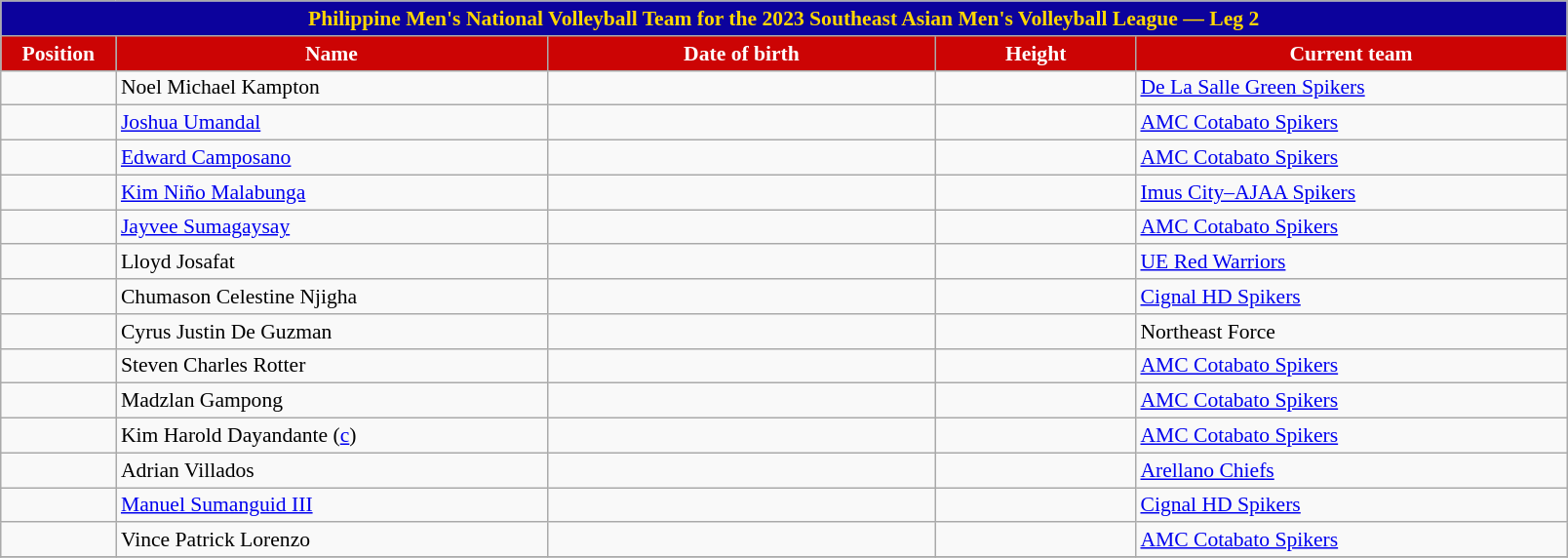<table class="wikitable" style="font-size:90%; text-align:center">
<tr>
<th colspan="6" style="background:#0C029C; color:gold"><strong>Philippine Men's National Volleyball Team for the 2023 Southeast Asian Men's Volleyball League — Leg 2</strong></th>
</tr>
<tr>
<th style="width:5em; background:#CC0404; color:white;">Position</th>
<th style="width:20em; background:#CC0404; color:white;">Name</th>
<th style="width:18em; background:#CC0404; color:white;">Date of birth</th>
<th style="width:9em; background:#CC0404; color:white;">Height</th>
<th style="width:20em; background:#CC0404; color:white;">Current team</th>
</tr>
<tr>
<td></td>
<td align=left>Noel Michael Kampton</td>
<td align=right></td>
<td></td>
<td align=left> <a href='#'>De La Salle Green Spikers</a></td>
</tr>
<tr>
<td></td>
<td align=left><a href='#'>Joshua Umandal</a></td>
<td align=right></td>
<td></td>
<td align=left> <a href='#'>AMC Cotabato Spikers</a></td>
</tr>
<tr>
<td></td>
<td align=left><a href='#'>Edward Camposano</a></td>
<td align=right></td>
<td></td>
<td align=left> <a href='#'>AMC Cotabato Spikers</a></td>
</tr>
<tr>
<td></td>
<td align=left><a href='#'>Kim Niño Malabunga</a></td>
<td align=right></td>
<td></td>
<td align=left> <a href='#'>Imus City–AJAA Spikers</a></td>
</tr>
<tr>
<td></td>
<td align=left><a href='#'>Jayvee Sumagaysay</a></td>
<td align=right></td>
<td></td>
<td align=left> <a href='#'>AMC Cotabato Spikers</a></td>
</tr>
<tr>
<td></td>
<td align=left>Lloyd Josafat</td>
<td align=right></td>
<td></td>
<td align=left> <a href='#'>UE Red Warriors</a></td>
</tr>
<tr>
<td></td>
<td align=left>Chumason Celestine Njigha</td>
<td align=right></td>
<td></td>
<td align=left> <a href='#'>Cignal HD Spikers</a></td>
</tr>
<tr>
<td></td>
<td align=left>Cyrus Justin De Guzman</td>
<td align=right></td>
<td></td>
<td align=left> Northeast Force</td>
</tr>
<tr>
<td></td>
<td align=left>Steven Charles Rotter</td>
<td align=right></td>
<td></td>
<td align=left> <a href='#'>AMC Cotabato Spikers</a></td>
</tr>
<tr>
<td></td>
<td align=left>Madzlan Gampong</td>
<td align=right></td>
<td></td>
<td align=left> <a href='#'>AMC Cotabato Spikers</a></td>
</tr>
<tr>
<td></td>
<td align=left>Kim Harold Dayandante (<a href='#'>c</a>)</td>
<td align=right></td>
<td></td>
<td align=left> <a href='#'>AMC Cotabato Spikers</a></td>
</tr>
<tr>
<td></td>
<td align=left>Adrian Villados</td>
<td align=right></td>
<td></td>
<td align=left> <a href='#'>Arellano Chiefs</a></td>
</tr>
<tr>
<td></td>
<td align=left><a href='#'>Manuel Sumanguid III</a></td>
<td align=right></td>
<td></td>
<td align=left> <a href='#'>Cignal HD Spikers</a></td>
</tr>
<tr>
<td></td>
<td align=left>Vince Patrick Lorenzo</td>
<td align=right></td>
<td></td>
<td align=left> <a href='#'>AMC Cotabato Spikers</a></td>
</tr>
<tr>
</tr>
</table>
